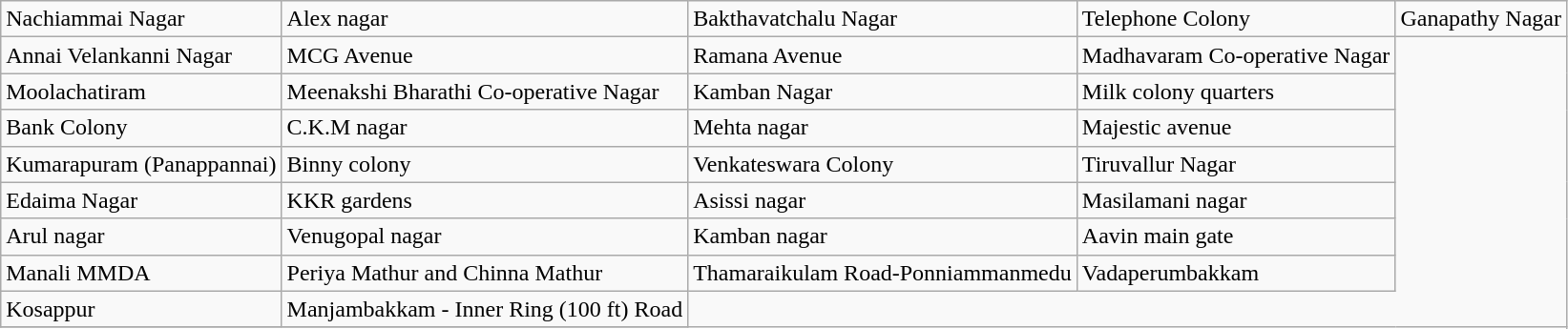<table class="sortable wikitable">
<tr>
<td>Nachiammai Nagar</td>
<td>Alex nagar</td>
<td>Bakthavatchalu Nagar</td>
<td>Telephone Colony</td>
<td>Ganapathy Nagar</td>
</tr>
<tr>
<td>Annai Velankanni Nagar</td>
<td>MCG Avenue</td>
<td>Ramana Avenue</td>
<td>Madhavaram Co-operative Nagar</td>
</tr>
<tr>
<td>Moolachatiram</td>
<td>Meenakshi Bharathi Co-operative Nagar</td>
<td>Kamban Nagar</td>
<td>Milk colony quarters</td>
</tr>
<tr>
<td>Bank Colony</td>
<td>C.K.M nagar</td>
<td>Mehta nagar</td>
<td>Majestic avenue</td>
</tr>
<tr>
<td>Kumarapuram (Panappannai)</td>
<td>Binny colony</td>
<td>Venkateswara Colony</td>
<td>Tiruvallur Nagar</td>
</tr>
<tr>
<td>Edaima Nagar</td>
<td>KKR gardens</td>
<td>Asissi nagar</td>
<td>Masilamani nagar</td>
</tr>
<tr>
<td>Arul nagar</td>
<td>Venugopal nagar</td>
<td>Kamban nagar</td>
<td>Aavin main gate</td>
</tr>
<tr>
<td>Manali MMDA</td>
<td>Periya Mathur and Chinna Mathur</td>
<td>Thamaraikulam Road-Ponniammanmedu</td>
<td>Vadaperumbakkam</td>
</tr>
<tr>
<td>Kosappur</td>
<td>Manjambakkam - Inner Ring (100 ft) Road</td>
</tr>
<tr>
</tr>
</table>
